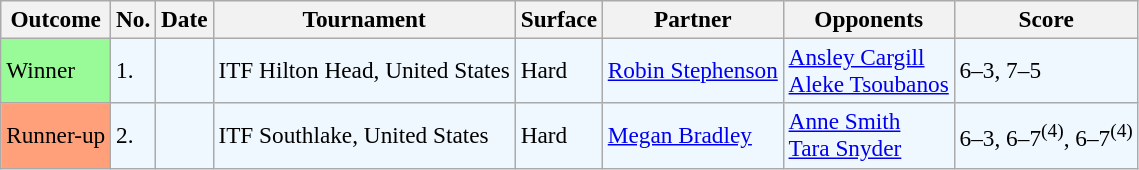<table class="sortable wikitable" style=font-size:97%>
<tr>
<th>Outcome</th>
<th>No.</th>
<th>Date</th>
<th>Tournament</th>
<th>Surface</th>
<th>Partner</th>
<th>Opponents</th>
<th>Score</th>
</tr>
<tr bgcolor="#f0f8ff">
<td style="background:#98fb98;">Winner</td>
<td>1.</td>
<td></td>
<td>ITF Hilton Head, United States</td>
<td>Hard</td>
<td> <a href='#'>Robin Stephenson</a></td>
<td> <a href='#'>Ansley Cargill</a> <br>  <a href='#'>Aleke Tsoubanos</a></td>
<td>6–3, 7–5</td>
</tr>
<tr bgcolor="#f0f8ff">
<td bgcolor=#ffa07a>Runner-up</td>
<td>2.</td>
<td></td>
<td>ITF Southlake, United States</td>
<td>Hard</td>
<td> <a href='#'>Megan Bradley</a></td>
<td> <a href='#'>Anne Smith</a> <br>  <a href='#'>Tara Snyder</a></td>
<td>6–3, 6–7<sup>(4)</sup>, 6–7<sup>(4)</sup></td>
</tr>
</table>
